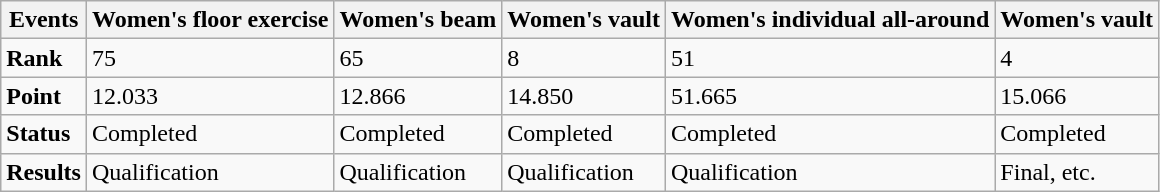<table class="wikitable">
<tr>
<th>Events</th>
<th>Women's floor exercise</th>
<th>Women's beam</th>
<th>Women's vault</th>
<th>Women's individual all-around</th>
<th>Women's vault</th>
</tr>
<tr>
<td><strong>Rank</strong></td>
<td>75</td>
<td>65</td>
<td>8</td>
<td>51</td>
<td>4</td>
</tr>
<tr>
<td><strong>Point</strong></td>
<td>12.033</td>
<td>12.866</td>
<td>14.850</td>
<td>51.665</td>
<td>15.066</td>
</tr>
<tr>
<td><strong>Status</strong></td>
<td>Completed</td>
<td>Completed</td>
<td>Completed</td>
<td>Completed</td>
<td>Completed</td>
</tr>
<tr>
<td><strong>Results</strong></td>
<td>Qualification</td>
<td>Qualification</td>
<td>Qualification</td>
<td>Qualification</td>
<td>Final, etc.</td>
</tr>
</table>
